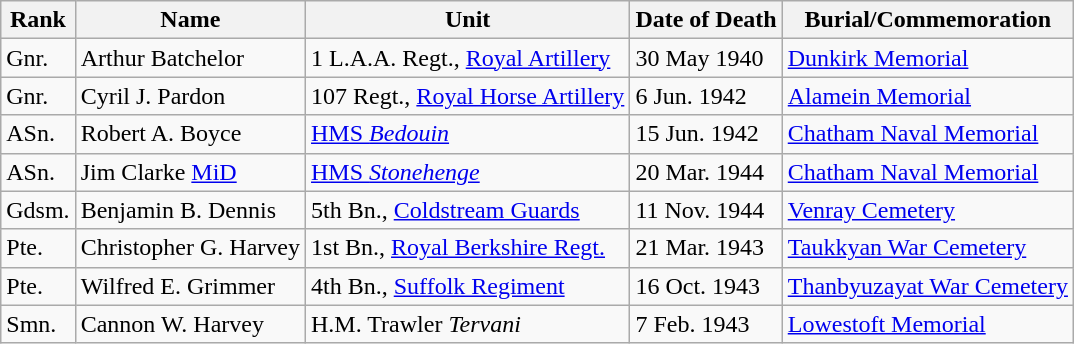<table class="wikitable">
<tr>
<th>Rank</th>
<th>Name</th>
<th>Unit</th>
<th>Date of Death</th>
<th>Burial/Commemoration</th>
</tr>
<tr>
<td>Gnr.</td>
<td>Arthur Batchelor</td>
<td>1 L.A.A. Regt., <a href='#'>Royal Artillery</a></td>
<td>30 May 1940</td>
<td><a href='#'>Dunkirk Memorial</a></td>
</tr>
<tr>
<td>Gnr.</td>
<td>Cyril J. Pardon</td>
<td>107 Regt., <a href='#'>Royal Horse Artillery</a></td>
<td>6 Jun. 1942</td>
<td><a href='#'>Alamein Memorial</a></td>
</tr>
<tr>
<td>ASn.</td>
<td>Robert A. Boyce</td>
<td><a href='#'>HMS <em>Bedouin</em></a></td>
<td>15 Jun. 1942</td>
<td><a href='#'>Chatham Naval Memorial</a></td>
</tr>
<tr>
<td>ASn.</td>
<td>Jim Clarke <a href='#'>MiD</a></td>
<td><a href='#'>HMS <em>Stonehenge</em></a></td>
<td>20 Mar. 1944</td>
<td><a href='#'>Chatham Naval Memorial</a></td>
</tr>
<tr>
<td>Gdsm.</td>
<td>Benjamin B. Dennis</td>
<td>5th Bn., <a href='#'>Coldstream Guards</a></td>
<td>11 Nov. 1944</td>
<td><a href='#'>Venray Cemetery</a></td>
</tr>
<tr>
<td>Pte.</td>
<td>Christopher G. Harvey</td>
<td>1st Bn., <a href='#'>Royal Berkshire Regt.</a></td>
<td>21 Mar. 1943</td>
<td><a href='#'>Taukkyan War Cemetery</a></td>
</tr>
<tr>
<td>Pte.</td>
<td>Wilfred E. Grimmer</td>
<td>4th Bn., <a href='#'>Suffolk Regiment</a></td>
<td>16 Oct. 1943</td>
<td><a href='#'>Thanbyuzayat War Cemetery</a></td>
</tr>
<tr>
<td>Smn.</td>
<td>Cannon W. Harvey</td>
<td>H.M. Trawler <em>Tervani</em></td>
<td>7 Feb. 1943</td>
<td><a href='#'>Lowestoft Memorial</a></td>
</tr>
</table>
